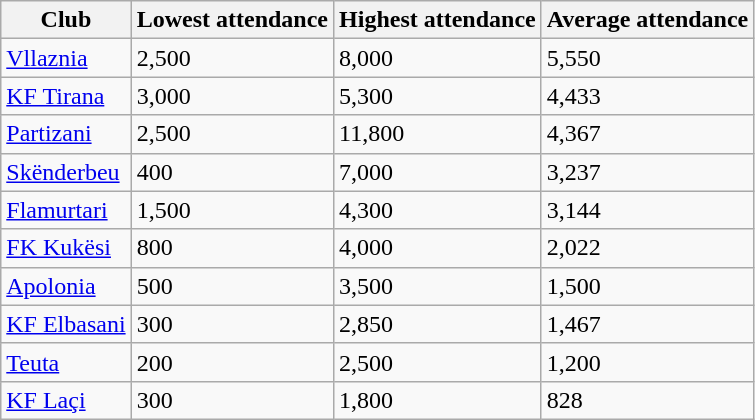<table class="wikitable sortable">
<tr>
<th>Club</th>
<th>Lowest attendance</th>
<th>Highest attendance</th>
<th>Average attendance</th>
</tr>
<tr>
<td><a href='#'>Vllaznia</a></td>
<td>2,500</td>
<td>8,000</td>
<td>5,550</td>
</tr>
<tr>
<td><a href='#'>KF Tirana</a></td>
<td>3,000</td>
<td>5,300</td>
<td>4,433</td>
</tr>
<tr>
<td><a href='#'>Partizani</a></td>
<td>2,500</td>
<td>11,800</td>
<td>4,367</td>
</tr>
<tr>
<td><a href='#'>Skënderbeu</a></td>
<td>400</td>
<td>7,000</td>
<td>3,237</td>
</tr>
<tr>
<td><a href='#'>Flamurtari</a></td>
<td>1,500</td>
<td>4,300</td>
<td>3,144</td>
</tr>
<tr>
<td><a href='#'>FK Kukësi</a></td>
<td>800</td>
<td>4,000</td>
<td>2,022</td>
</tr>
<tr>
<td><a href='#'>Apolonia</a></td>
<td>500</td>
<td>3,500</td>
<td>1,500</td>
</tr>
<tr>
<td><a href='#'>KF Elbasani</a></td>
<td>300</td>
<td>2,850</td>
<td>1,467</td>
</tr>
<tr>
<td><a href='#'>Teuta</a></td>
<td>200</td>
<td>2,500</td>
<td>1,200</td>
</tr>
<tr>
<td><a href='#'>KF Laçi</a></td>
<td>300</td>
<td>1,800</td>
<td>828</td>
</tr>
</table>
